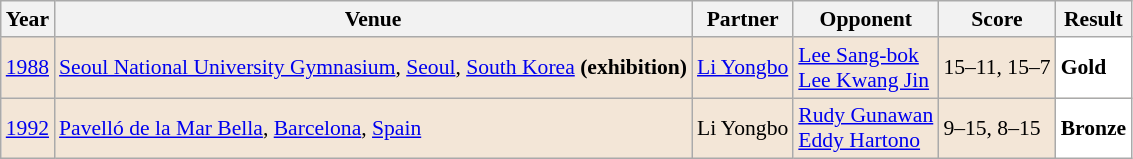<table class="sortable wikitable" style="font-size: 90%;">
<tr>
<th>Year</th>
<th>Venue</th>
<th>Partner</th>
<th>Opponent</th>
<th>Score</th>
<th>Result</th>
</tr>
<tr style="background:#F3E6D7">
<td align="center"><a href='#'>1988</a></td>
<td align="left"><a href='#'>Seoul National University Gymnasium</a>, <a href='#'>Seoul</a>, <a href='#'>South Korea</a> <strong>(exhibition)</strong></td>
<td align="left"> <a href='#'>Li Yongbo</a></td>
<td align="left"> <a href='#'>Lee Sang-bok</a><br> <a href='#'>Lee Kwang Jin</a></td>
<td align="left">15–11, 15–7</td>
<td style="text-align:left; background:white"> <strong>Gold</strong></td>
</tr>
<tr style="background:#F3E6D7">
<td align="center"><a href='#'>1992</a></td>
<td align="left"><a href='#'>Pavelló de la Mar Bella</a>, <a href='#'>Barcelona</a>, <a href='#'>Spain</a></td>
<td align="left"> Li Yongbo</td>
<td align="left"> <a href='#'>Rudy Gunawan</a><br> <a href='#'>Eddy Hartono</a></td>
<td align="left">9–15, 8–15</td>
<td style="text-align:left; background:white"> <strong>Bronze</strong></td>
</tr>
</table>
